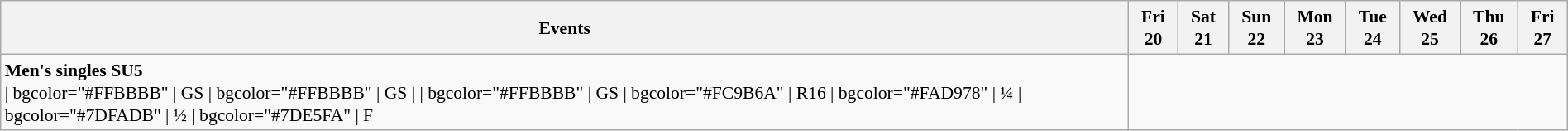<table class="wikitable" style="margin:0.5em auto; font-size:90%; line-height:1.25em; text-align:center">
<tr>
<th>Events</th>
<th>Fri 20</th>
<th>Sat 21</th>
<th>Sun 22</th>
<th>Mon 23</th>
<th>Tue 24</th>
<th>Wed 25</th>
<th>Thu 26</th>
<th>Fri 27</th>
</tr>
<tr>
<td align="left"><strong>Men's singles SU5</strong><br>| bgcolor="#FFBBBB" | GS
| bgcolor="#FFBBBB" | GS
| 
| bgcolor="#FFBBBB" | GS
| bgcolor="#FC9B6A" | R16
| bgcolor="#FAD978" | ¼
| bgcolor="#7DFADB" | ½
| bgcolor="#7DE5FA" | F</td>
</tr>
</table>
